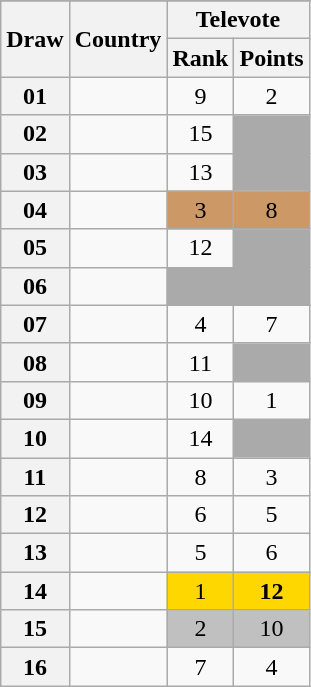<table class="sortable wikitable collapsible plainrowheaders" style="text-align:center;">
<tr>
</tr>
<tr>
<th scope="col" rowspan="2">Draw</th>
<th scope="col" rowspan="2">Country</th>
<th scope="col" colspan="2">Televote</th>
</tr>
<tr>
<th scope="col">Rank</th>
<th scope="col" class="unsortable">Points</th>
</tr>
<tr>
<th scope="row" style="text-align:center;">01</th>
<td style="text-align:left;"></td>
<td>9</td>
<td>2</td>
</tr>
<tr>
<th scope="row" style="text-align:center;">02</th>
<td style="text-align:left;"></td>
<td>15</td>
<td style="background:#AAAAAA;"></td>
</tr>
<tr>
<th scope="row" style="text-align:center;">03</th>
<td style="text-align:left;"></td>
<td>13</td>
<td style="background:#AAAAAA;"></td>
</tr>
<tr>
<th scope="row" style="text-align:center;">04</th>
<td style="text-align:left;"></td>
<td style="background:#CC9966;">3</td>
<td style="background:#CC9966;">8</td>
</tr>
<tr>
<th scope="row" style="text-align:center;">05</th>
<td style="text-align:left;"></td>
<td>12</td>
<td style="background:#AAAAAA;"></td>
</tr>
<tr class=sortbottom>
<th scope="row" style="text-align:center;">06</th>
<td style="text-align:left;"></td>
<td style="background:#AAAAAA;"></td>
<td style="background:#AAAAAA;"></td>
</tr>
<tr>
<th scope="row" style="text-align:center;">07</th>
<td style="text-align:left;"></td>
<td>4</td>
<td>7</td>
</tr>
<tr>
<th scope="row" style="text-align:center;">08</th>
<td style="text-align:left;"></td>
<td>11</td>
<td style="background:#AAAAAA;"></td>
</tr>
<tr>
<th scope="row" style="text-align:center;">09</th>
<td style="text-align:left;"></td>
<td>10</td>
<td>1</td>
</tr>
<tr>
<th scope="row" style="text-align:center;">10</th>
<td style="text-align:left;"></td>
<td>14</td>
<td style="background:#AAAAAA;"></td>
</tr>
<tr>
<th scope="row" style="text-align:center;">11</th>
<td style="text-align:left;"></td>
<td>8</td>
<td>3</td>
</tr>
<tr>
<th scope="row" style="text-align:center;">12</th>
<td style="text-align:left;"></td>
<td>6</td>
<td>5</td>
</tr>
<tr>
<th scope="row" style="text-align:center;">13</th>
<td style="text-align:left;"></td>
<td>5</td>
<td>6</td>
</tr>
<tr>
<th scope="row" style="text-align:center;">14</th>
<td style="text-align:left;"></td>
<td style="background:gold;">1</td>
<td style="background:gold;"><strong>12</strong></td>
</tr>
<tr>
<th scope="row" style="text-align:center;">15</th>
<td style="text-align:left;"></td>
<td style="background:silver;">2</td>
<td style="background:silver;">10</td>
</tr>
<tr>
<th scope="row" style="text-align:center;">16</th>
<td style="text-align:left;"></td>
<td>7</td>
<td>4</td>
</tr>
</table>
